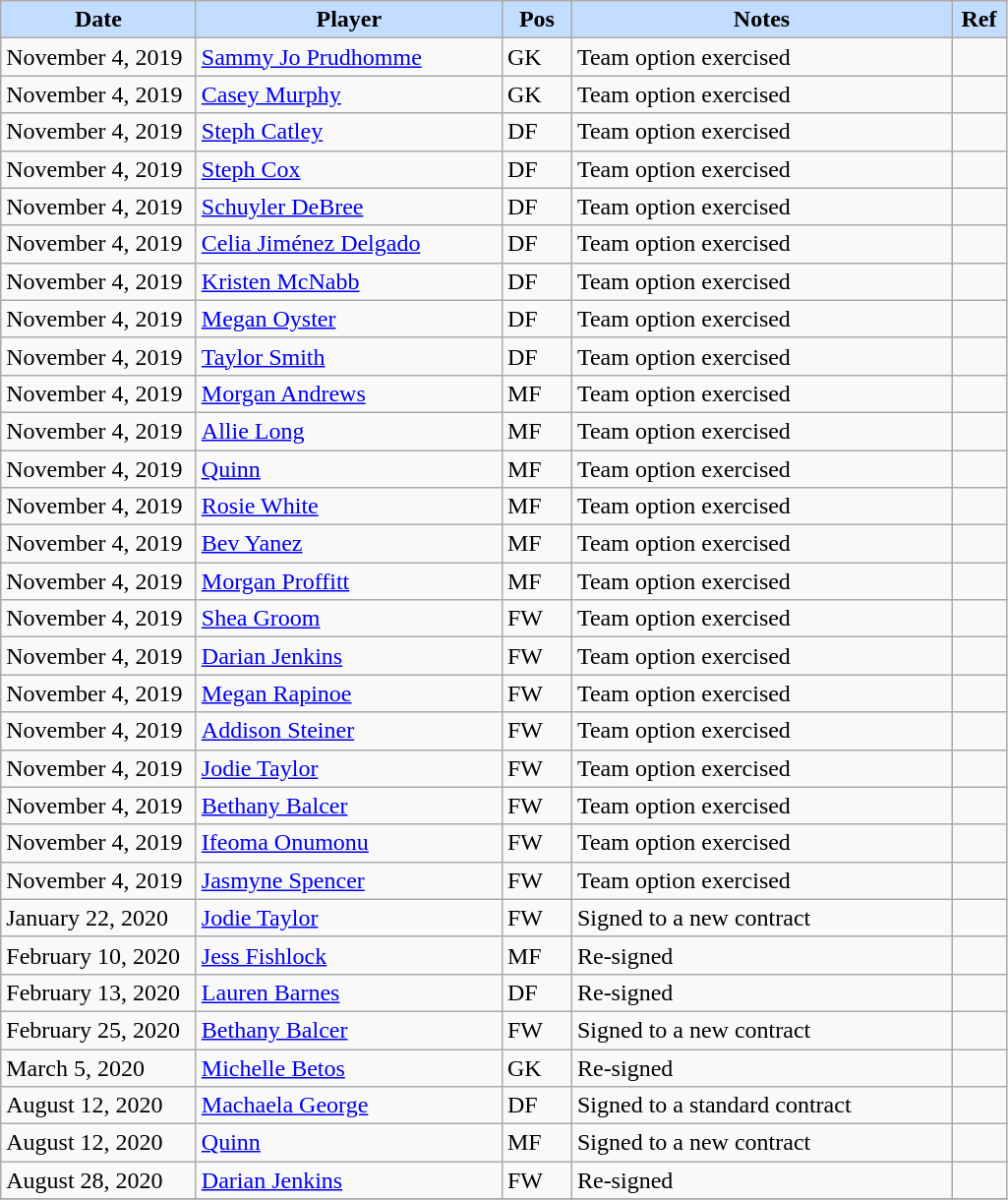<table class="wikitable" style="text-align:left;">
<tr>
<th style="background:#c2ddff; width:125px;">Date</th>
<th style="background:#c2ddff; width:200px;">Player</th>
<th style="background:#c2ddff; width:40px;">Pos</th>
<th style="background:#c2ddff; width:250px;">Notes</th>
<th style="background:#c2ddff; width:30px;">Ref</th>
</tr>
<tr>
<td>November 4, 2019</td>
<td> <a href='#'>Sammy Jo Prudhomme</a></td>
<td>GK</td>
<td>Team option exercised</td>
<td></td>
</tr>
<tr>
<td>November 4, 2019</td>
<td> <a href='#'>Casey Murphy</a></td>
<td>GK</td>
<td>Team option exercised</td>
<td></td>
</tr>
<tr>
<td>November 4, 2019</td>
<td> <a href='#'>Steph Catley</a></td>
<td>DF</td>
<td>Team option exercised</td>
<td></td>
</tr>
<tr>
<td>November 4, 2019</td>
<td> <a href='#'>Steph Cox</a></td>
<td>DF</td>
<td>Team option exercised</td>
<td></td>
</tr>
<tr>
<td>November 4, 2019</td>
<td> <a href='#'>Schuyler DeBree</a></td>
<td>DF</td>
<td>Team option exercised</td>
<td></td>
</tr>
<tr>
<td>November 4, 2019</td>
<td> <a href='#'>Celia Jiménez Delgado</a></td>
<td>DF</td>
<td>Team option exercised</td>
<td></td>
</tr>
<tr>
<td>November 4, 2019</td>
<td> <a href='#'>Kristen McNabb</a></td>
<td>DF</td>
<td>Team option exercised</td>
<td></td>
</tr>
<tr>
<td>November 4, 2019</td>
<td> <a href='#'>Megan Oyster</a></td>
<td>DF</td>
<td>Team option exercised</td>
<td></td>
</tr>
<tr>
<td>November 4, 2019</td>
<td> <a href='#'>Taylor Smith</a></td>
<td>DF</td>
<td>Team option exercised</td>
<td></td>
</tr>
<tr>
<td>November 4, 2019</td>
<td> <a href='#'>Morgan Andrews</a></td>
<td>MF</td>
<td>Team option exercised</td>
<td></td>
</tr>
<tr>
<td>November 4, 2019</td>
<td> <a href='#'>Allie Long</a></td>
<td>MF</td>
<td>Team option exercised</td>
<td></td>
</tr>
<tr>
<td>November 4, 2019</td>
<td> <a href='#'>Quinn</a></td>
<td>MF</td>
<td>Team option exercised</td>
<td></td>
</tr>
<tr>
<td>November 4, 2019</td>
<td> <a href='#'>Rosie White</a></td>
<td>MF</td>
<td>Team option exercised</td>
<td></td>
</tr>
<tr>
<td>November 4, 2019</td>
<td> <a href='#'>Bev Yanez</a></td>
<td>MF</td>
<td>Team option exercised</td>
<td></td>
</tr>
<tr>
<td>November 4, 2019</td>
<td> <a href='#'>Morgan Proffitt</a></td>
<td>MF</td>
<td>Team option exercised</td>
<td></td>
</tr>
<tr>
<td>November 4, 2019</td>
<td> <a href='#'>Shea Groom</a></td>
<td>FW</td>
<td>Team option exercised</td>
<td></td>
</tr>
<tr>
<td>November 4, 2019</td>
<td> <a href='#'>Darian Jenkins</a></td>
<td>FW</td>
<td>Team option exercised</td>
<td></td>
</tr>
<tr>
<td>November 4, 2019</td>
<td> <a href='#'>Megan Rapinoe</a></td>
<td>FW</td>
<td>Team option exercised</td>
<td></td>
</tr>
<tr>
<td>November 4, 2019</td>
<td> <a href='#'>Addison Steiner</a></td>
<td>FW</td>
<td>Team option exercised</td>
<td></td>
</tr>
<tr>
<td>November 4, 2019</td>
<td> <a href='#'>Jodie Taylor</a></td>
<td>FW</td>
<td>Team option exercised</td>
<td></td>
</tr>
<tr>
<td>November 4, 2019</td>
<td> <a href='#'>Bethany Balcer</a></td>
<td>FW</td>
<td>Team option exercised</td>
<td></td>
</tr>
<tr>
<td>November 4, 2019</td>
<td> <a href='#'>Ifeoma Onumonu</a></td>
<td>FW</td>
<td>Team option exercised</td>
<td></td>
</tr>
<tr>
<td>November 4, 2019</td>
<td> <a href='#'>Jasmyne Spencer</a></td>
<td>FW</td>
<td>Team option exercised</td>
<td></td>
</tr>
<tr>
<td>January 22, 2020</td>
<td> <a href='#'>Jodie Taylor</a></td>
<td>FW</td>
<td>Signed to a new contract</td>
<td></td>
</tr>
<tr>
<td>February 10, 2020</td>
<td> <a href='#'>Jess Fishlock</a></td>
<td>MF</td>
<td>Re-signed</td>
<td></td>
</tr>
<tr>
<td>February 13, 2020</td>
<td> <a href='#'>Lauren Barnes</a></td>
<td>DF</td>
<td>Re-signed</td>
<td></td>
</tr>
<tr>
<td>February 25, 2020</td>
<td> <a href='#'>Bethany Balcer</a></td>
<td>FW</td>
<td>Signed to a new contract</td>
<td></td>
</tr>
<tr>
<td>March 5, 2020</td>
<td> <a href='#'>Michelle Betos</a></td>
<td>GK</td>
<td>Re-signed</td>
<td></td>
</tr>
<tr>
<td>August 12, 2020</td>
<td> <a href='#'>Machaela George</a></td>
<td>DF</td>
<td>Signed to a standard contract</td>
<td></td>
</tr>
<tr>
<td>August 12, 2020</td>
<td> <a href='#'>Quinn</a></td>
<td>MF</td>
<td>Signed to a new contract</td>
<td></td>
</tr>
<tr>
<td>August 28, 2020</td>
<td> <a href='#'>Darian Jenkins</a></td>
<td>FW</td>
<td>Re-signed</td>
<td></td>
</tr>
<tr>
</tr>
</table>
